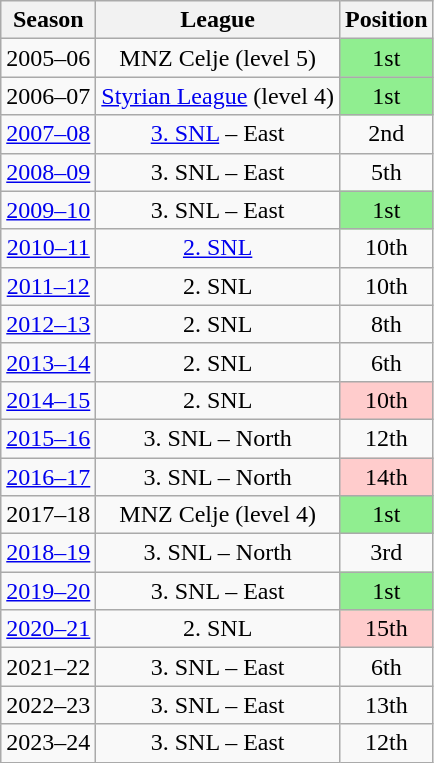<table class="wikitable" style="text-align: center">
<tr>
<th>Season</th>
<th>League</th>
<th>Position</th>
</tr>
<tr>
<td>2005–06</td>
<td>MNZ Celje (level 5)</td>
<td style="background: #90EE90;">1st</td>
</tr>
<tr>
<td>2006–07</td>
<td><a href='#'>Styrian League</a> (level 4)</td>
<td style="background: #90EE90;">1st</td>
</tr>
<tr>
<td><a href='#'>2007–08</a></td>
<td><a href='#'>3. SNL</a> – East</td>
<td>2nd</td>
</tr>
<tr>
<td><a href='#'>2008–09</a></td>
<td>3. SNL – East</td>
<td>5th</td>
</tr>
<tr>
<td><a href='#'>2009–10</a></td>
<td>3. SNL – East</td>
<td style="background: #90EE90;">1st</td>
</tr>
<tr>
<td><a href='#'>2010–11</a></td>
<td><a href='#'>2. SNL</a></td>
<td>10th</td>
</tr>
<tr>
<td><a href='#'>2011–12</a></td>
<td>2. SNL</td>
<td>10th</td>
</tr>
<tr>
<td><a href='#'>2012–13</a></td>
<td>2. SNL</td>
<td>8th</td>
</tr>
<tr>
<td><a href='#'>2013–14</a></td>
<td>2. SNL</td>
<td>6th</td>
</tr>
<tr>
<td><a href='#'>2014–15</a></td>
<td>2. SNL</td>
<td style="background: #FFCCCC;">10th</td>
</tr>
<tr>
<td><a href='#'>2015–16</a></td>
<td>3. SNL – North</td>
<td>12th</td>
</tr>
<tr>
<td><a href='#'>2016–17</a></td>
<td>3. SNL – North</td>
<td style="background: #FFCCCC;">14th</td>
</tr>
<tr>
<td>2017–18</td>
<td>MNZ Celje (level 4)</td>
<td style="background: #90EE90;">1st</td>
</tr>
<tr>
<td><a href='#'>2018–19</a></td>
<td>3. SNL – North</td>
<td>3rd</td>
</tr>
<tr>
<td><a href='#'>2019–20</a></td>
<td>3. SNL – East</td>
<td style="background: #90EE90;">1st</td>
</tr>
<tr>
<td><a href='#'>2020–21</a></td>
<td>2. SNL</td>
<td style="background: #FFCCCC;">15th</td>
</tr>
<tr>
<td>2021–22</td>
<td>3. SNL – East</td>
<td>6th</td>
</tr>
<tr>
<td>2022–23</td>
<td>3. SNL – East</td>
<td>13th</td>
</tr>
<tr>
<td>2023–24</td>
<td>3. SNL – East</td>
<td>12th</td>
</tr>
</table>
